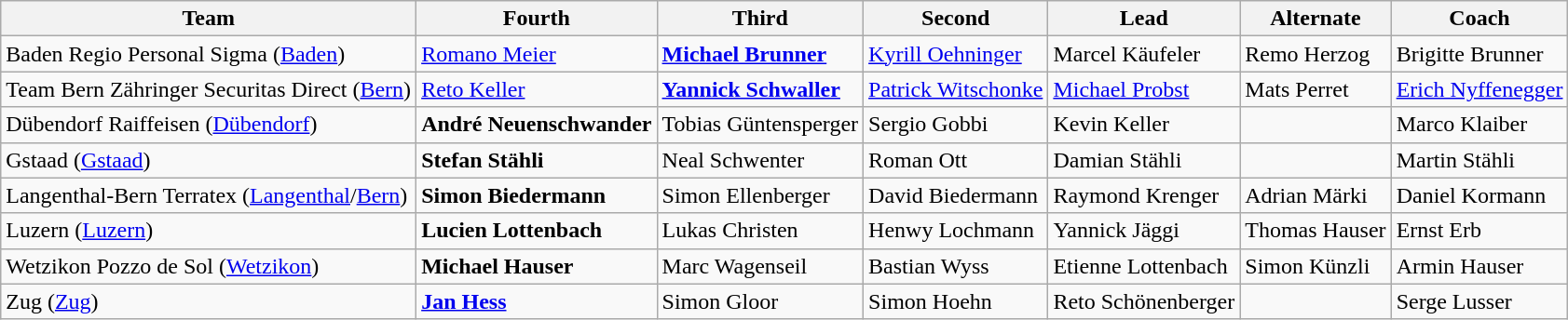<table class="wikitable">
<tr>
<th>Team</th>
<th>Fourth</th>
<th>Third</th>
<th>Second</th>
<th>Lead</th>
<th>Alternate</th>
<th>Coach</th>
</tr>
<tr>
<td>Baden Regio Personal Sigma (<a href='#'>Baden</a>)</td>
<td><a href='#'>Romano Meier</a></td>
<td><strong><a href='#'>Michael Brunner</a></strong></td>
<td><a href='#'>Kyrill Oehninger</a></td>
<td>Marcel Käufeler</td>
<td>Remo Herzog</td>
<td>Brigitte Brunner</td>
</tr>
<tr>
<td>Team Bern Zähringer Securitas Direct (<a href='#'>Bern</a>)</td>
<td><a href='#'>Reto Keller</a></td>
<td><strong><a href='#'>Yannick Schwaller</a></strong></td>
<td><a href='#'>Patrick Witschonke</a></td>
<td><a href='#'>Michael Probst</a></td>
<td>Mats Perret</td>
<td><a href='#'>Erich Nyffenegger</a></td>
</tr>
<tr>
<td>Dübendorf Raiffeisen (<a href='#'>Dübendorf</a>)</td>
<td><strong>André Neuenschwander</strong></td>
<td>Tobias Güntensperger</td>
<td>Sergio Gobbi</td>
<td>Kevin Keller</td>
<td></td>
<td>Marco Klaiber</td>
</tr>
<tr>
<td>Gstaad (<a href='#'>Gstaad</a>)</td>
<td><strong>Stefan Stähli</strong></td>
<td>Neal Schwenter</td>
<td>Roman Ott</td>
<td>Damian Stähli</td>
<td></td>
<td>Martin Stähli</td>
</tr>
<tr>
<td>Langenthal-Bern Terratex (<a href='#'>Langenthal</a>/<a href='#'>Bern</a>)</td>
<td><strong>Simon Biedermann</strong></td>
<td>Simon Ellenberger</td>
<td>David Biedermann</td>
<td>Raymond Krenger</td>
<td>Adrian Märki</td>
<td>Daniel Kormann</td>
</tr>
<tr>
<td>Luzern (<a href='#'>Luzern</a>)</td>
<td><strong>Lucien Lottenbach</strong></td>
<td>Lukas Christen</td>
<td>Henwy Lochmann</td>
<td>Yannick Jäggi</td>
<td>Thomas Hauser</td>
<td>Ernst Erb</td>
</tr>
<tr>
<td>Wetzikon Pozzo de Sol (<a href='#'>Wetzikon</a>)</td>
<td><strong>Michael Hauser</strong></td>
<td>Marc Wagenseil</td>
<td>Bastian Wyss</td>
<td>Etienne Lottenbach</td>
<td>Simon Künzli</td>
<td>Armin Hauser</td>
</tr>
<tr>
<td>Zug (<a href='#'>Zug</a>)</td>
<td><strong><a href='#'>Jan Hess</a></strong></td>
<td>Simon Gloor</td>
<td>Simon Hoehn</td>
<td>Reto Schönenberger</td>
<td></td>
<td>Serge Lusser</td>
</tr>
</table>
